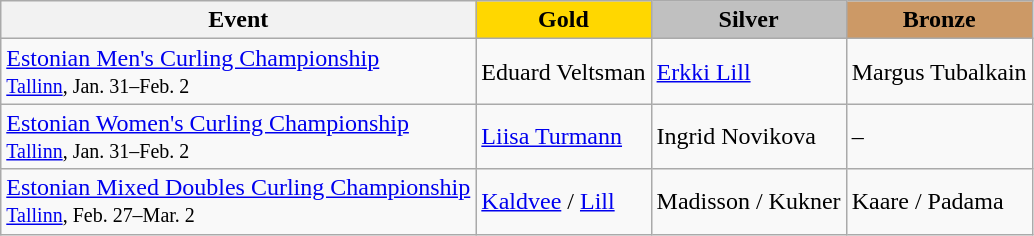<table class="wikitable">
<tr>
<th>Event</th>
<th style="background:gold">Gold</th>
<th style="background:silver">Silver</th>
<th style="background:#cc9966">Bronze</th>
</tr>
<tr>
<td><a href='#'>Estonian Men's Curling Championship</a> <br> <small><a href='#'>Tallinn</a>, Jan. 31–Feb. 2</small></td>
<td>Eduard Veltsman</td>
<td><a href='#'>Erkki Lill</a></td>
<td>Margus Tubalkain</td>
</tr>
<tr>
<td><a href='#'>Estonian Women's Curling Championship</a> <br> <small><a href='#'>Tallinn</a>, Jan. 31–Feb. 2</small></td>
<td><a href='#'>Liisa Turmann</a></td>
<td>Ingrid Novikova</td>
<td>–</td>
</tr>
<tr>
<td><a href='#'>Estonian Mixed Doubles Curling Championship</a> <br> <small><a href='#'>Tallinn</a>, Feb. 27–Mar. 2</small></td>
<td><a href='#'>Kaldvee</a> / <a href='#'>Lill</a></td>
<td>Madisson / Kukner</td>
<td>Kaare / Padama</td>
</tr>
</table>
